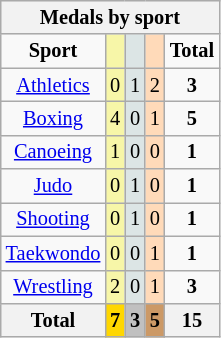<table class="wikitable" style="font-size:85%">
<tr style="background:#efefef;">
<th colspan=7><strong>Medals by sport</strong></th>
</tr>
<tr align=center>
<td><strong>Sport</strong></td>
<td bgcolor=#f7f6a8></td>
<td bgcolor=#dce5e5></td>
<td bgcolor=#ffdab9></td>
<td><strong>Total</strong></td>
</tr>
<tr align=center>
<td><a href='#'>Athletics</a></td>
<td style="background:#F7F6A8;">0</td>
<td style="background:#DCE5E5;">1</td>
<td style="background:#FFDAB9;">2</td>
<td><strong>3</strong></td>
</tr>
<tr align=center>
<td><a href='#'>Boxing</a></td>
<td style="background:#F7F6A8;">4</td>
<td style="background:#DCE5E5;">0</td>
<td style="background:#FFDAB9;">1</td>
<td><strong>5</strong></td>
</tr>
<tr align=center>
<td><a href='#'>Canoeing</a></td>
<td style="background:#F7F6A8;">1</td>
<td style="background:#DCE5E5;">0</td>
<td style="background:#FFDAB9;">0</td>
<td><strong>1</strong></td>
</tr>
<tr align=center>
<td><a href='#'>Judo</a></td>
<td style="background:#F7F6A8;">0</td>
<td style="background:#DCE5E5;">1</td>
<td style="background:#FFDAB9;">0</td>
<td><strong>1</strong></td>
</tr>
<tr align=center>
<td><a href='#'>Shooting</a></td>
<td style="background:#F7F6A8;">0</td>
<td style="background:#DCE5E5;">1</td>
<td style="background:#FFDAB9;">0</td>
<td><strong>1</strong></td>
</tr>
<tr align=center>
<td><a href='#'>Taekwondo</a></td>
<td style="background:#F7F6A8;">0</td>
<td style="background:#DCE5E5;">0</td>
<td style="background:#FFDAB9;">1</td>
<td><strong>1</strong></td>
</tr>
<tr align=center>
<td><a href='#'>Wrestling</a></td>
<td style="background:#F7F6A8;">2</td>
<td style="background:#DCE5E5;">0</td>
<td style="background:#FFDAB9;">1</td>
<td><strong>3</strong></td>
</tr>
<tr align=center>
<th><strong>Total</strong></th>
<th style="background:gold;"><strong>7</strong></th>
<th style="background:silver;"><strong>3</strong></th>
<th style="background:#c96;"><strong>5</strong></th>
<th><strong>15</strong></th>
</tr>
</table>
